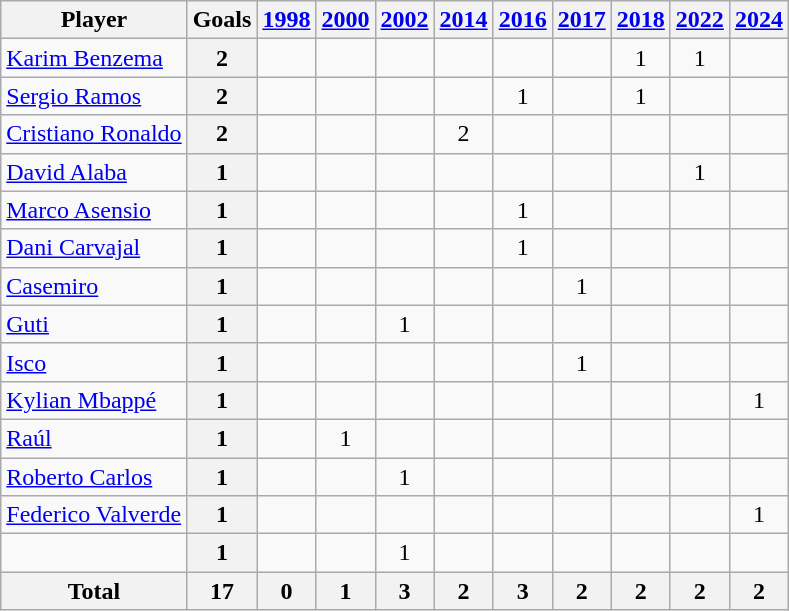<table class="wikitable sortable" style="text-align:center;">
<tr>
<th>Player</th>
<th>Goals</th>
<th><a href='#'>1998</a></th>
<th><a href='#'>2000</a></th>
<th><a href='#'>2002</a></th>
<th><a href='#'>2014</a></th>
<th><a href='#'>2016</a></th>
<th><a href='#'>2017</a></th>
<th><a href='#'>2018</a></th>
<th><a href='#'>2022</a></th>
<th><a href='#'>2024</a></th>
</tr>
<tr>
<td align="left"> <a href='#'>Karim Benzema</a></td>
<th>2</th>
<td></td>
<td></td>
<td></td>
<td></td>
<td></td>
<td></td>
<td>1</td>
<td>1</td>
<td></td>
</tr>
<tr>
<td align="left"> <a href='#'>Sergio Ramos</a></td>
<th>2</th>
<td></td>
<td></td>
<td></td>
<td></td>
<td>1</td>
<td></td>
<td>1</td>
<td></td>
<td></td>
</tr>
<tr>
<td align="left"> <a href='#'>Cristiano Ronaldo</a></td>
<th>2</th>
<td></td>
<td></td>
<td></td>
<td>2</td>
<td></td>
<td></td>
<td></td>
<td></td>
<td></td>
</tr>
<tr>
<td align="left"> <a href='#'>David Alaba</a></td>
<th>1</th>
<td></td>
<td></td>
<td></td>
<td></td>
<td></td>
<td></td>
<td></td>
<td>1</td>
<td></td>
</tr>
<tr>
<td align="left"> <a href='#'>Marco Asensio</a></td>
<th>1</th>
<td></td>
<td></td>
<td></td>
<td></td>
<td>1</td>
<td></td>
<td></td>
<td></td>
<td></td>
</tr>
<tr>
<td align="left"> <a href='#'>Dani Carvajal</a></td>
<th>1</th>
<td></td>
<td></td>
<td></td>
<td></td>
<td>1</td>
<td></td>
<td></td>
<td></td>
<td></td>
</tr>
<tr>
<td align="left"> <a href='#'>Casemiro</a></td>
<th>1</th>
<td></td>
<td></td>
<td></td>
<td></td>
<td></td>
<td>1</td>
<td></td>
<td></td>
<td></td>
</tr>
<tr>
<td align="left"> <a href='#'>Guti</a></td>
<th>1</th>
<td></td>
<td></td>
<td>1</td>
<td></td>
<td></td>
<td></td>
<td></td>
<td></td>
<td></td>
</tr>
<tr>
<td align="left"> <a href='#'>Isco</a></td>
<th>1</th>
<td></td>
<td></td>
<td></td>
<td></td>
<td></td>
<td>1</td>
<td></td>
<td></td>
<td></td>
</tr>
<tr>
<td align="left"> <a href='#'>Kylian Mbappé</a></td>
<th>1</th>
<td></td>
<td></td>
<td></td>
<td></td>
<td></td>
<td></td>
<td></td>
<td></td>
<td>1</td>
</tr>
<tr>
<td align="left"> <a href='#'>Raúl</a></td>
<th>1</th>
<td></td>
<td>1</td>
<td></td>
<td></td>
<td></td>
<td></td>
<td></td>
<td></td>
<td></td>
</tr>
<tr>
<td align="left"> <a href='#'>Roberto Carlos</a></td>
<th>1</th>
<td></td>
<td></td>
<td>1</td>
<td></td>
<td></td>
<td></td>
<td></td>
<td></td>
<td></td>
</tr>
<tr>
<td align="left"> <a href='#'>Federico Valverde</a></td>
<th>1</th>
<td></td>
<td></td>
<td></td>
<td></td>
<td></td>
<td></td>
<td></td>
<td></td>
<td>1</td>
</tr>
<tr>
<td align="left"></td>
<th>1</th>
<td></td>
<td></td>
<td>1</td>
<td></td>
<td></td>
<td></td>
<td></td>
<td></td>
<td></td>
</tr>
<tr class="sortbottom">
<th>Total</th>
<th>17</th>
<th>0</th>
<th>1</th>
<th>3</th>
<th>2</th>
<th>3</th>
<th>2</th>
<th>2</th>
<th>2</th>
<th>2</th>
</tr>
</table>
